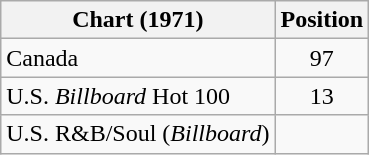<table class="wikitable sortable">
<tr>
<th align="left">Chart (1971)</th>
<th style="text-align:center;">Position</th>
</tr>
<tr>
<td>Canada</td>
<td style="text-align:center;">97</td>
</tr>
<tr>
<td>U.S. <em>Billboard</em> Hot 100</td>
<td style="text-align:center;">13</td>
</tr>
<tr>
<td>U.S. R&B/Soul (<em>Billboard</em>)</td>
<td></td>
</tr>
</table>
